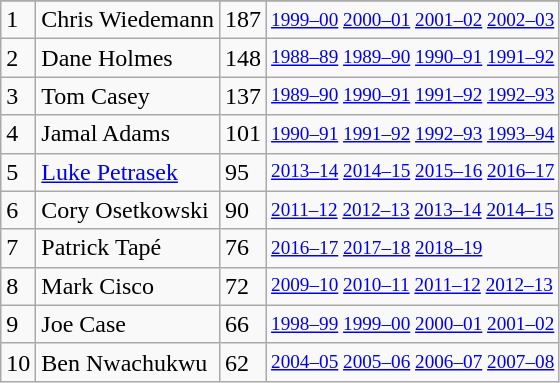<table class="wikitable">
<tr>
</tr>
<tr>
<td>1</td>
<td>Chris Wiedemann</td>
<td>187</td>
<td style="font-size:80%;"><a href='#'>1999–00</a> <a href='#'>2000–01</a> <a href='#'>2001–02</a> <a href='#'>2002–03</a></td>
</tr>
<tr>
<td>2</td>
<td>Dane Holmes</td>
<td>148</td>
<td style="font-size:80%;"><a href='#'>1988–89</a> <a href='#'>1989–90</a> <a href='#'>1990–91</a> <a href='#'>1991–92</a></td>
</tr>
<tr>
<td>3</td>
<td>Tom Casey</td>
<td>137</td>
<td style="font-size:80%;"><a href='#'>1989–90</a> <a href='#'>1990–91</a> <a href='#'>1991–92</a> <a href='#'>1992–93</a></td>
</tr>
<tr>
<td>4</td>
<td>Jamal Adams</td>
<td>101</td>
<td style="font-size:80%;"><a href='#'>1990–91</a> <a href='#'>1991–92</a> <a href='#'>1992–93</a> <a href='#'>1993–94</a></td>
</tr>
<tr>
<td>5</td>
<td><a href='#'>Luke Petrasek</a></td>
<td>95</td>
<td style="font-size:80%;"><a href='#'>2013–14</a> <a href='#'>2014–15</a> <a href='#'>2015–16</a> <a href='#'>2016–17</a></td>
</tr>
<tr>
<td>6</td>
<td>Cory Osetkowski</td>
<td>90</td>
<td style="font-size:80%;"><a href='#'>2011–12</a> <a href='#'>2012–13</a> <a href='#'>2013–14</a> <a href='#'>2014–15</a></td>
</tr>
<tr>
<td>7</td>
<td>Patrick Tapé</td>
<td>76</td>
<td style="font-size:80%;"><a href='#'>2016–17</a> <a href='#'>2017–18</a> <a href='#'>2018–19</a></td>
</tr>
<tr>
<td>8</td>
<td>Mark Cisco</td>
<td>72</td>
<td style="font-size:80%;"><a href='#'>2009–10</a> <a href='#'>2010–11</a> <a href='#'>2011–12</a> <a href='#'>2012–13</a></td>
</tr>
<tr>
<td>9</td>
<td>Joe Case</td>
<td>66</td>
<td style="font-size:80%;"><a href='#'>1998–99</a> <a href='#'>1999–00</a> <a href='#'>2000–01</a> <a href='#'>2001–02</a></td>
</tr>
<tr>
<td>10</td>
<td>Ben Nwachukwu</td>
<td>62</td>
<td style="font-size:80%;"><a href='#'>2004–05</a> <a href='#'>2005–06</a> <a href='#'>2006–07</a> <a href='#'>2007–08</a></td>
</tr>
</table>
